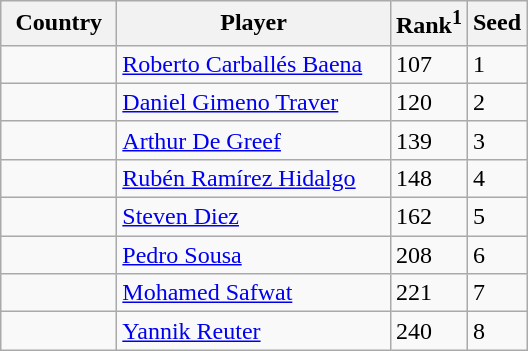<table class="sortable wikitable">
<tr>
<th width="70">Country</th>
<th width="175">Player</th>
<th>Rank<sup>1</sup></th>
<th>Seed</th>
</tr>
<tr>
<td></td>
<td><a href='#'>Roberto Carballés Baena</a></td>
<td>107</td>
<td>1</td>
</tr>
<tr>
<td></td>
<td><a href='#'>Daniel Gimeno Traver</a></td>
<td>120</td>
<td>2</td>
</tr>
<tr>
<td></td>
<td><a href='#'>Arthur De Greef</a></td>
<td>139</td>
<td>3</td>
</tr>
<tr>
<td></td>
<td><a href='#'>Rubén Ramírez Hidalgo</a></td>
<td>148</td>
<td>4</td>
</tr>
<tr>
<td></td>
<td><a href='#'>Steven Diez</a></td>
<td>162</td>
<td>5</td>
</tr>
<tr>
<td></td>
<td><a href='#'>Pedro Sousa</a></td>
<td>208</td>
<td>6</td>
</tr>
<tr>
<td></td>
<td><a href='#'>Mohamed Safwat</a></td>
<td>221</td>
<td>7</td>
</tr>
<tr>
<td></td>
<td><a href='#'>Yannik Reuter</a></td>
<td>240</td>
<td>8</td>
</tr>
</table>
